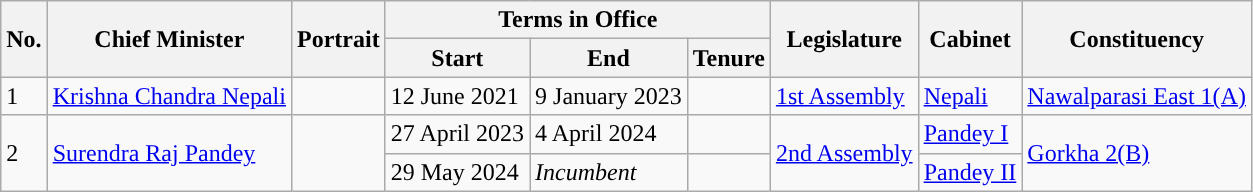<table class="wikitable">
<tr>
<th rowspan="2" style="background-color:">No.</th>
<th rowspan="2" style="background-color:">Chief Minister</th>
<th rowspan="2" style="background-color:">Portrait</th>
<th colspan="3" style="background-color:">Terms in Office</th>
<th rowspan="2" style="background-color:">Legislature</th>
<th rowspan="2" style="background-color:">Cabinet</th>
<th rowspan="2" style="background-color:">Constituency</th>
</tr>
<tr>
<th style="background-color:">Start</th>
<th style="background-color:">End</th>
<th style="background-color:">Tenure</th>
</tr>
<tr>
<td>1</td>
<td><a href='#'>Krishna Chandra Nepali</a></td>
<td></td>
<td>12 June 2021</td>
<td>9 January 2023</td>
<td></td>
<td><a href='#'>1st Assembly</a></td>
<td><a href='#'>Nepali</a></td>
<td><a href='#'>Nawalparasi East 1(A)</a></td>
</tr>
<tr>
<td rowspan="2">2</td>
<td rowspan="2"><a href='#'>Surendra Raj Pandey</a></td>
<td rowspan="2"></td>
<td>27 April 2023</td>
<td>4 April 2024</td>
<td></td>
<td rowspan="2"><a href='#'>2nd Assembly</a></td>
<td><a href='#'>Pandey I</a></td>
<td rowspan="2"><a href='#'>Gorkha 2(B)</a></td>
</tr>
<tr>
<td>29 May 2024</td>
<td><em>Incumbent</em></td>
<td></td>
<td><a href='#'>Pandey II</a></td>
</tr>
</table>
